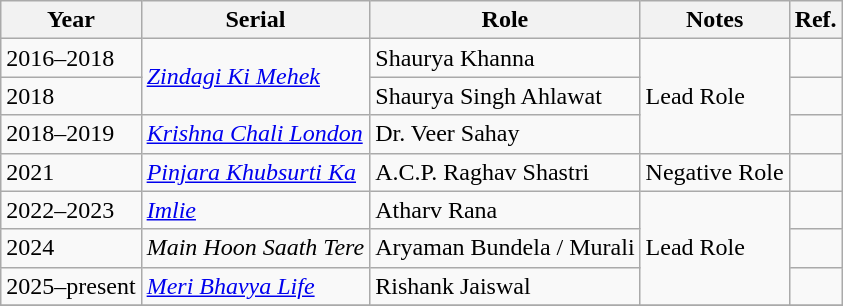<table class="wikitable sortable">
<tr>
<th>Year</th>
<th>Serial</th>
<th>Role</th>
<th>Notes</th>
<th>Ref.</th>
</tr>
<tr>
<td>2016–2018</td>
<td rowspan = "2"><em><a href='#'>Zindagi Ki Mehek</a></em></td>
<td>Shaurya Khanna</td>
<td rowspan = "3">Lead Role</td>
<td></td>
</tr>
<tr>
<td>2018</td>
<td>Shaurya Singh Ahlawat</td>
<td></td>
</tr>
<tr>
<td>2018–2019</td>
<td><em><a href='#'>Krishna Chali London</a></em></td>
<td>Dr. Veer Sahay</td>
<td></td>
</tr>
<tr>
<td>2021</td>
<td><em><a href='#'>Pinjara Khubsurti Ka</a></em></td>
<td>A.C.P. Raghav Shastri</td>
<td>Negative Role</td>
<td></td>
</tr>
<tr>
<td>2022–2023</td>
<td><em><a href='#'>Imlie</a></em></td>
<td>Atharv Rana</td>
<td rowspan = "3">Lead Role</td>
<td></td>
</tr>
<tr>
<td>2024</td>
<td><em>Main Hoon Saath Tere</em></td>
<td>Aryaman Bundela / Murali</td>
<td></td>
</tr>
<tr>
<td>2025–present</td>
<td><em><a href='#'>Meri Bhavya Life</a></em></td>
<td>Rishank Jaiswal</td>
<td></td>
</tr>
<tr>
</tr>
</table>
